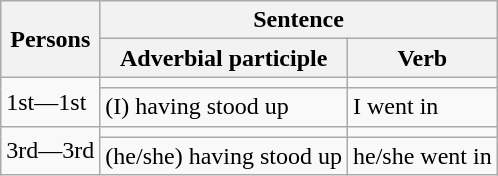<table class="wikitable">
<tr>
<th rowspan=2>Persons</th>
<th colspan=2>Sentence</th>
</tr>
<tr>
<th>Adverbial participle</th>
<th>Verb</th>
</tr>
<tr>
<td rowspan=2>1st—1st</td>
<td></td>
<td></td>
</tr>
<tr>
<td>(I) having stood up</td>
<td>I went in</td>
</tr>
<tr>
<td rowspan=2>3rd—3rd</td>
<td></td>
<td></td>
</tr>
<tr>
<td>(he/she) having stood up</td>
<td>he/she went in</td>
</tr>
</table>
